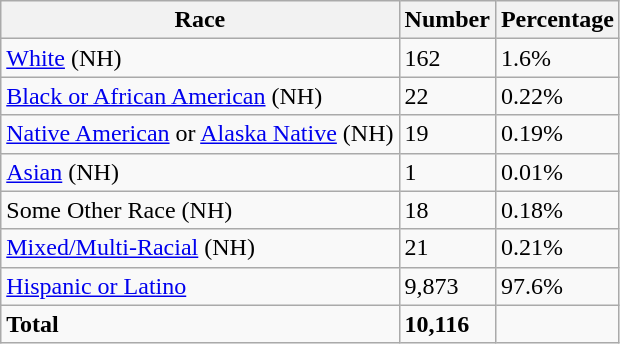<table class="wikitable">
<tr>
<th>Race</th>
<th>Number</th>
<th>Percentage</th>
</tr>
<tr>
<td><a href='#'>White</a> (NH)</td>
<td>162</td>
<td>1.6%</td>
</tr>
<tr>
<td><a href='#'>Black or African American</a> (NH)</td>
<td>22</td>
<td>0.22%</td>
</tr>
<tr>
<td><a href='#'>Native American</a> or <a href='#'>Alaska Native</a> (NH)</td>
<td>19</td>
<td>0.19%</td>
</tr>
<tr>
<td><a href='#'>Asian</a> (NH)</td>
<td>1</td>
<td>0.01%</td>
</tr>
<tr>
<td>Some Other Race (NH)</td>
<td>18</td>
<td>0.18%</td>
</tr>
<tr>
<td><a href='#'>Mixed/Multi-Racial</a> (NH)</td>
<td>21</td>
<td>0.21%</td>
</tr>
<tr>
<td><a href='#'>Hispanic or Latino</a></td>
<td>9,873</td>
<td>97.6%</td>
</tr>
<tr>
<td><strong>Total</strong></td>
<td><strong>10,116</strong></td>
<td></td>
</tr>
</table>
